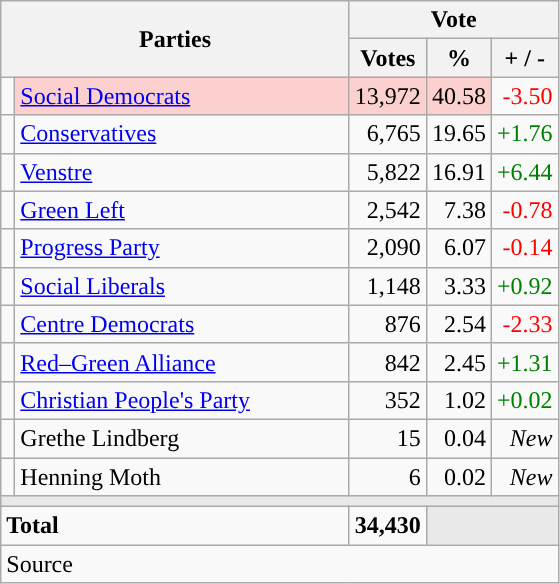<table class="wikitable" style="text-align:right;">
<tr>
<th style="text-align:centre;" rowspan="2" colspan="2" width="225">Parties</th>
<th colspan="3">Vote</th>
</tr>
<tr>
<th width="15">Votes</th>
<th width="15">%</th>
<th width="15">+ / -</th>
</tr>
<tr>
<td width="2" style="color:inherit;background:"></td>
<td bgcolor=#fbd0ce  align="left"><a href='#'>Social Democrats</a></td>
<td bgcolor=#fbd0ce>13,972</td>
<td bgcolor=#fbd0ce>40.58</td>
<td style=color:red;>-3.50</td>
</tr>
<tr>
<td width="2" style="color:inherit;background:"></td>
<td align="left"><a href='#'>Conservatives</a></td>
<td>6,765</td>
<td>19.65</td>
<td style=color:green;>+1.76</td>
</tr>
<tr>
<td width="2" style="color:inherit;background:"></td>
<td align="left"><a href='#'>Venstre</a></td>
<td>5,822</td>
<td>16.91</td>
<td style=color:green;>+6.44</td>
</tr>
<tr>
<td width="2" style="color:inherit;background:"></td>
<td align="left"><a href='#'>Green Left</a></td>
<td>2,542</td>
<td>7.38</td>
<td style=color:red;>-0.78</td>
</tr>
<tr>
<td width="2" style="color:inherit;background:"></td>
<td align="left"><a href='#'>Progress Party</a></td>
<td>2,090</td>
<td>6.07</td>
<td style=color:red;>-0.14</td>
</tr>
<tr>
<td width="2" style="color:inherit;background:"></td>
<td align="left"><a href='#'>Social Liberals</a></td>
<td>1,148</td>
<td>3.33</td>
<td style=color:green;>+0.92</td>
</tr>
<tr>
<td width="2" style="color:inherit;background:"></td>
<td align="left"><a href='#'>Centre Democrats</a></td>
<td>876</td>
<td>2.54</td>
<td style=color:red;>-2.33</td>
</tr>
<tr>
<td width="2" style="color:inherit;background:"></td>
<td align="left"><a href='#'>Red–Green Alliance</a></td>
<td>842</td>
<td>2.45</td>
<td style=color:green;>+1.31</td>
</tr>
<tr>
<td width="2" style="color:inherit;background:"></td>
<td align="left"><a href='#'>Christian People's Party</a></td>
<td>352</td>
<td>1.02</td>
<td style=color:green;>+0.02</td>
</tr>
<tr>
<td width="2" style="color:inherit;background:"></td>
<td align="left">Grethe Lindberg</td>
<td>15</td>
<td>0.04</td>
<td><em>New</em></td>
</tr>
<tr>
<td width="2" style="color:inherit;background:"></td>
<td align="left">Henning Moth</td>
<td>6</td>
<td>0.02</td>
<td><em>New</em></td>
</tr>
<tr>
<td colspan="7" bgcolor="#E9E9E9"></td>
</tr>
<tr>
<td align="left" colspan="2"><strong>Total</strong></td>
<td><strong>34,430</strong></td>
<td bgcolor="#E9E9E9" colspan="2"></td>
</tr>
<tr>
<td align="left" colspan="6">Source</td>
</tr>
</table>
